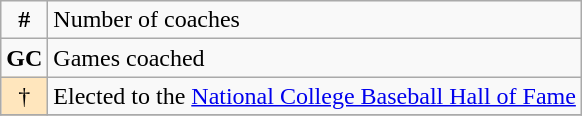<table class="wikitable">
<tr>
<td align="center"><strong>#</strong></td>
<td>Number of coaches</td>
</tr>
<tr>
<td><strong>GC</strong></td>
<td>Games coached</td>
</tr>
<tr>
<td bgcolor=#FFE6BD align="center">†</td>
<td>Elected to the <a href='#'>National College Baseball Hall of Fame</a></td>
</tr>
<tr>
</tr>
</table>
